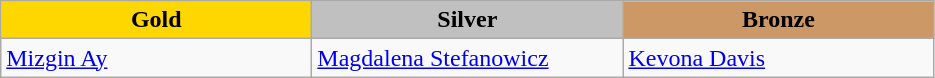<table class="wikitable" style="text-align:left">
<tr align="center">
<td width=200 bgcolor=gold><strong>Gold</strong></td>
<td width=200 bgcolor=silver><strong>Silver</strong></td>
<td width=200 bgcolor=CC9966><strong>Bronze</strong></td>
</tr>
<tr>
<td><a href='#'>Mizgin Ay</a><br></td>
<td><a href='#'>Magdalena Stefanowicz</a><br></td>
<td><a href='#'>Kevona Davis</a><br></td>
</tr>
</table>
